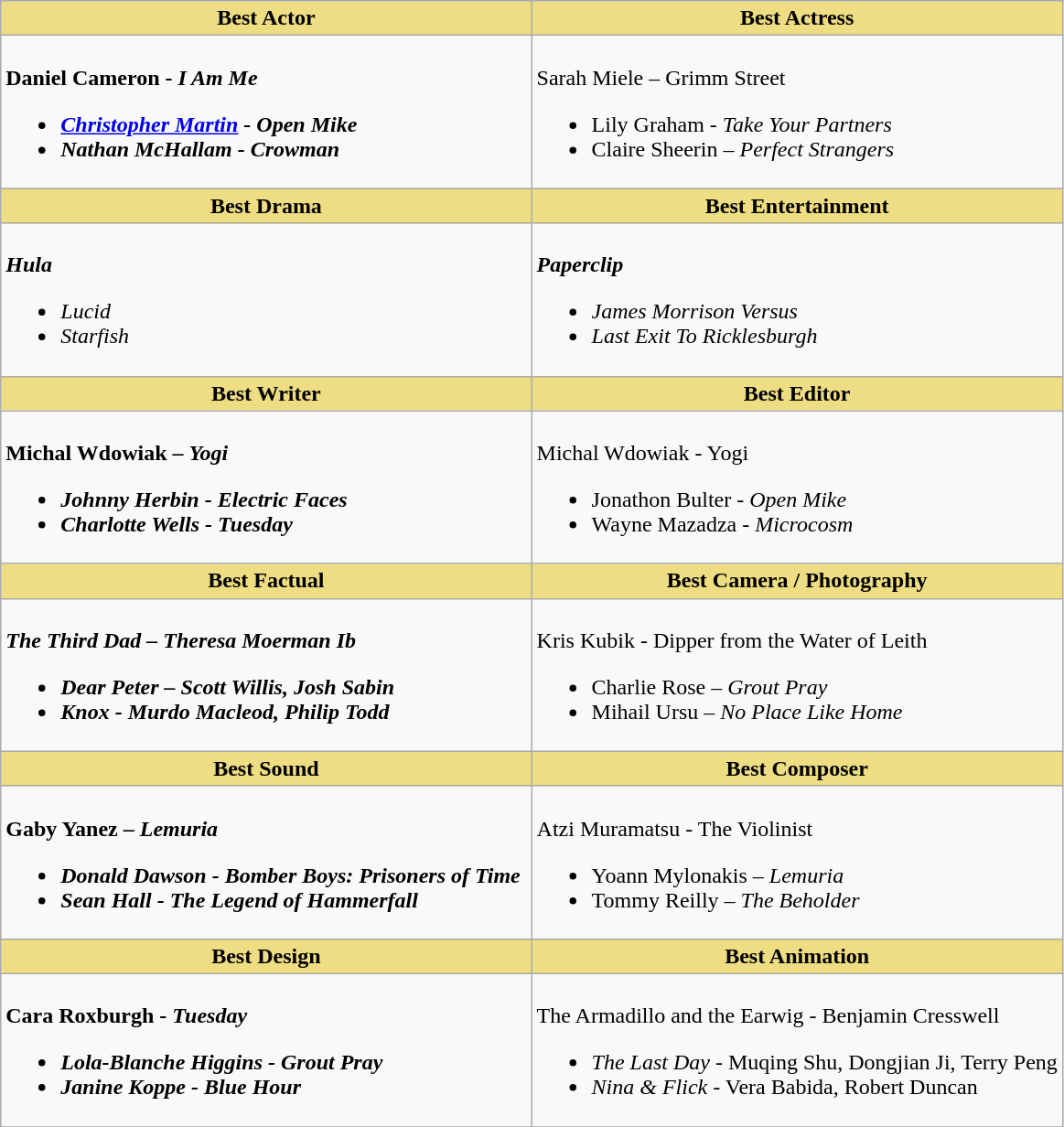<table class=wikitable>
<tr>
<th style="background:#EEDD82; width:50%">Best Actor</th>
<th style="background:#EEDD82; width:50%">Best Actress</th>
</tr>
<tr>
<td valign="top"><br><strong>Daniel Cameron - <em>I Am Me<strong><em><ul><li><a href='#'>Christopher Martin</a> - </em>Open Mike<em></li><li>Nathan McHallam - </em>Crowman<em></li></ul></td>
<td valign="top"><br></strong>Sarah Miele – </em>Grimm Street</em></strong><ul><li>Lily Graham - <em>Take Your Partners</em></li><li>Claire Sheerin – <em>Perfect Strangers</em></li></ul></td>
</tr>
<tr>
<th style="background:#EEDD82; width:50%">Best Drama</th>
<th style="background:#EEDD82; width:50%">Best Entertainment</th>
</tr>
<tr>
<td valign="top"><br><strong><em>Hula</em></strong><ul><li><em>Lucid</em></li><li><em>Starfish</em></li></ul></td>
<td valign="top"><br><strong><em>Paperclip</em></strong><ul><li><em>James Morrison Versus</em></li><li><em>Last Exit To Ricklesburgh</em></li></ul></td>
</tr>
<tr>
<th style="background:#EEDD82; width:50%">Best Writer</th>
<th style="background:#EEDD82; width:50%">Best Editor</th>
</tr>
<tr>
<td valign="top"><br><strong>Michal Wdowiak – <em>Yogi<strong><em><ul><li>Johnny Herbin - </em>Electric Faces<em></li><li>Charlotte Wells - </em>Tuesday<em></li></ul></td>
<td valign="top"><br></strong>Michal Wdowiak - </em>Yogi</em></strong><ul><li>Jonathon Bulter - <em>Open Mike</em></li><li>Wayne Mazadza - <em>Microcosm</em></li></ul></td>
</tr>
<tr>
<th style="background:#EEDD82; width:50%">Best Factual</th>
<th style="background:#EEDD82; width:50%">Best Camera / Photography</th>
</tr>
<tr>
<td valign="top"><br><strong><em>The Third Dad<em> – Theresa Moerman Ib<strong><ul><li></em>Dear Peter<em> – Scott Willis, Josh Sabin</li><li></em>Knox<em> - Murdo Macleod, Philip Todd</li></ul></td>
<td valign="top"><br></strong>Kris Kubik - </em>Dipper from the Water of Leith</em></strong><ul><li>Charlie Rose – <em>Grout Pray</em></li><li>Mihail Ursu – <em>No Place Like Home</em></li></ul></td>
</tr>
<tr>
<th style="background:#EEDD82; width:50%">Best Sound</th>
<th style="background:#EEDD82; width:50%">Best Composer</th>
</tr>
<tr>
<td valign="top"><br><strong>Gaby Yanez – <em>Lemuria<strong><em><ul><li>Donald Dawson - </em>Bomber Boys: Prisoners of Time<em></li><li>Sean Hall - </em>The Legend of Hammerfall<em></li></ul></td>
<td valign="top"><br></strong>Atzi Muramatsu - </em>The Violinist</em></strong><ul><li>Yoann Mylonakis – <em>Lemuria</em></li><li>Tommy Reilly – <em>The Beholder</em></li></ul></td>
</tr>
<tr>
<th style="background:#EEDD82; width:50%">Best Design</th>
<th style="background:#EEDD82; width:50%">Best Animation</th>
</tr>
<tr>
<td valign="top"><br><strong>Cara Roxburgh - <em>Tuesday<strong><em><ul><li>Lola-Blanche Higgins - </em>Grout Pray<em></li><li>Janine Koppe - </em>Blue Hour<em></li></ul></td>
<td valign="top"><br></em></strong>The Armadillo and the Earwig</em> - Benjamin Cresswell</strong><ul><li><em>The Last Day</em> - Muqing Shu, Dongjian Ji, Terry Peng</li><li><em>Nina & Flick</em> - Vera Babida, Robert Duncan</li></ul></td>
</tr>
<tr>
</tr>
</table>
